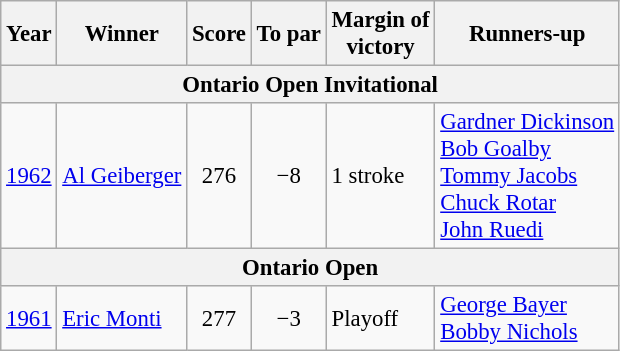<table class="wikitable" style="font-size:95%">
<tr>
<th>Year</th>
<th>Winner</th>
<th>Score</th>
<th>To par</th>
<th>Margin of<br>victory</th>
<th>Runners-up</th>
</tr>
<tr>
<th colspan=6>Ontario Open Invitational</th>
</tr>
<tr>
<td><a href='#'>1962</a></td>
<td> <a href='#'>Al Geiberger</a></td>
<td align=center>276</td>
<td align=center>−8</td>
<td>1 stroke</td>
<td> <a href='#'>Gardner Dickinson</a><br> <a href='#'>Bob Goalby</a><br> <a href='#'>Tommy Jacobs</a><br> <a href='#'>Chuck Rotar</a><br> <a href='#'>John Ruedi</a></td>
</tr>
<tr>
<th colspan=6>Ontario Open</th>
</tr>
<tr>
<td><a href='#'>1961</a></td>
<td> <a href='#'>Eric Monti</a></td>
<td align=center>277</td>
<td align=center>−3</td>
<td>Playoff</td>
<td> <a href='#'>George Bayer</a><br> <a href='#'>Bobby Nichols</a></td>
</tr>
</table>
